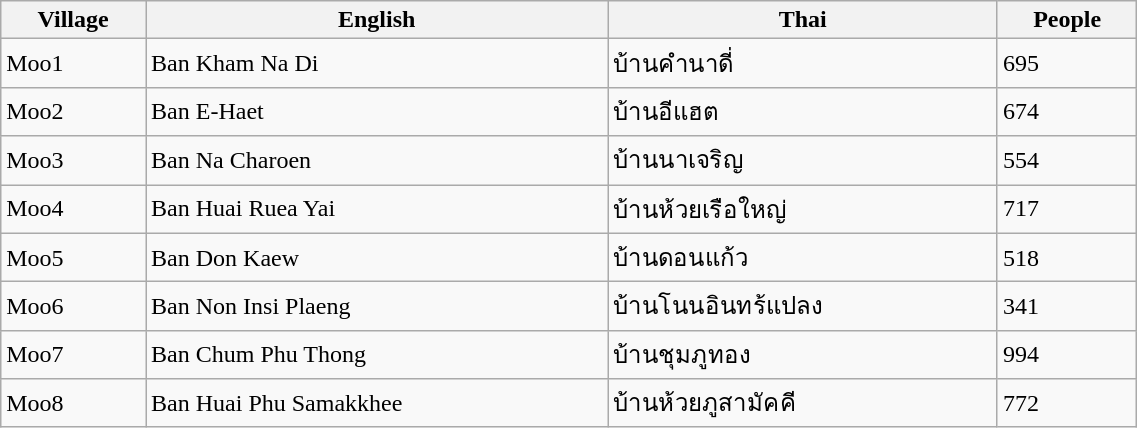<table class="wikitable" style="width:60%;">
<tr>
<th>Village</th>
<th>English</th>
<th>Thai</th>
<th>People</th>
</tr>
<tr>
<td>Moo1</td>
<td>Ban Kham Na Di</td>
<td>บ้านคำนาดี่</td>
<td>695</td>
</tr>
<tr>
<td>Moo2</td>
<td>Ban E-Haet</td>
<td>บ้านอีแฮต</td>
<td>674</td>
</tr>
<tr>
<td>Moo3</td>
<td>Ban Na Charoen</td>
<td>บ้านนาเจริญ</td>
<td>554</td>
</tr>
<tr>
<td>Moo4</td>
<td>Ban Huai Ruea Yai</td>
<td>บ้านห้วยเรือใหญ่</td>
<td>717</td>
</tr>
<tr>
<td>Moo5</td>
<td>Ban Don Kaew</td>
<td>บ้านดอนแก้ว</td>
<td>518</td>
</tr>
<tr>
<td>Moo6</td>
<td>Ban Non Insi Plaeng</td>
<td>บ้านโนนอินทร้แปลง</td>
<td>341</td>
</tr>
<tr>
<td>Moo7</td>
<td>Ban Chum Phu Thong</td>
<td>บ้านชุมภูทอง</td>
<td>994</td>
</tr>
<tr>
<td>Moo8</td>
<td>Ban Huai Phu Samakkhee</td>
<td>บ้านห้วยภูสามัคคี</td>
<td>772</td>
</tr>
</table>
